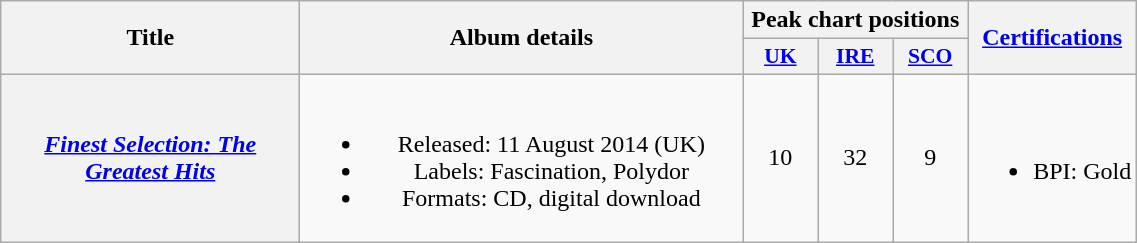<table class="wikitable plainrowheaders" style="text-align:center;">
<tr>
<th scope="col" rowspan="2" style="width:12em;">Title</th>
<th scope="col" rowspan="2" style="width:18em;">Album details</th>
<th scope="col" colspan="3">Peak chart positions</th>
<th scope="col" rowspan="2"><a href='#'>Certifications</a></th>
</tr>
<tr>
<th scope="col" style="width:3em;font-size:90%;"><a href='#'>UK</a><br></th>
<th scope="col" style="width:3em;font-size:90%;"><a href='#'>IRE</a><br></th>
<th scope="col" style="width:3em;font-size:90%;"><a href='#'>SCO</a><br></th>
</tr>
<tr>
<th scope="row"><em><a href='#'>Finest Selection: The Greatest Hits</a></em></th>
<td><br><ul><li>Released: 11 August 2014 <span>(UK)</span></li><li>Labels: Fascination, Polydor</li><li>Formats: CD, digital download</li></ul></td>
<td>10</td>
<td>32</td>
<td>9</td>
<td><br><ul><li>BPI: Gold</li></ul></td>
</tr>
</table>
